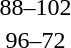<table style="text-align:center">
<tr>
<th width=200></th>
<th width=100></th>
<th width=200></th>
</tr>
<tr>
<td align=right></td>
<td align=center>88–102</td>
<td align=left><strong></strong></td>
</tr>
<tr>
<td align=right><strong></strong></td>
<td align=center>96–72</td>
<td align=left></td>
</tr>
</table>
